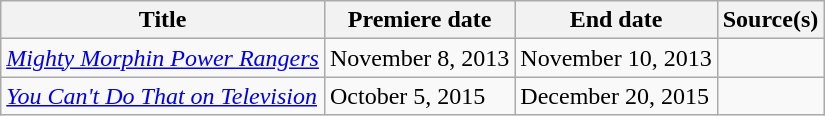<table class="wikitable sortable">
<tr>
<th>Title</th>
<th>Premiere date</th>
<th>End date</th>
<th>Source(s)</th>
</tr>
<tr>
<td><em><a href='#'>Mighty Morphin Power Rangers</a></em></td>
<td>November 8, 2013</td>
<td>November 10, 2013</td>
<td></td>
</tr>
<tr>
<td><em><a href='#'>You Can't Do That on Television</a></em></td>
<td>October 5, 2015</td>
<td>December 20, 2015</td>
<td></td>
</tr>
</table>
